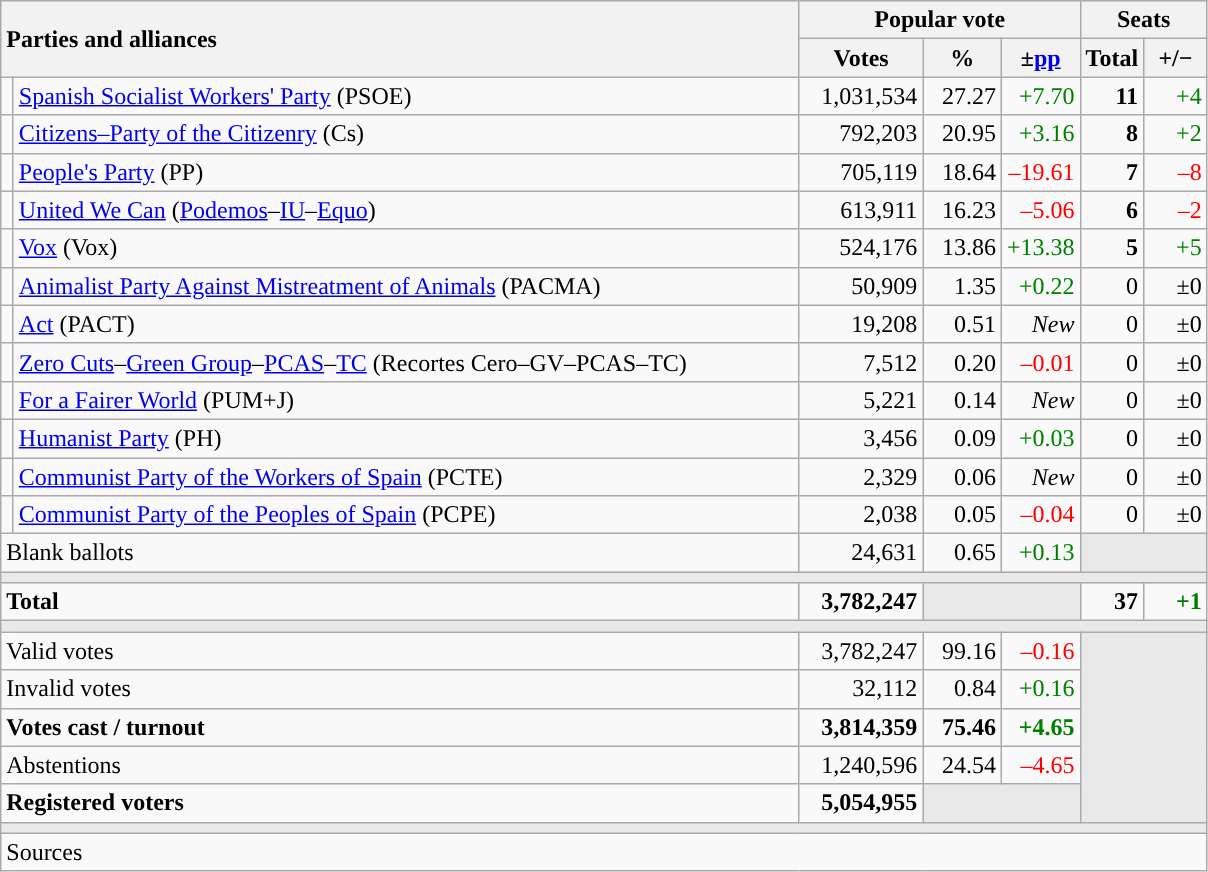<table class="wikitable" style="text-align:right;">
<tr>
<th style="text-align:left;" rowspan="2" colspan="2" width="525">Parties and alliances</th>
<th colspan="3">Popular vote</th>
<th colspan="2">Seats</th>
</tr>
<tr>
<th width="75">Votes</th>
<th width="45">%</th>
<th width="45">±<a href='#'>pp</a></th>
<th width="35">Total</th>
<th width="35">+/−</th>
</tr>
<tr>
<td width="1" style="color:inherit;background:"></td>
<td align="left"><a href='#'>Spanish Socialist Workers' Party</a> (PSOE)</td>
<td>1,031,534</td>
<td>27.27</td>
<td style="color:green;">+7.70</td>
<td><strong>11</strong></td>
<td style="color:green;">+4</td>
</tr>
<tr>
<td style="color:inherit;background:"></td>
<td align="left"><a href='#'>Citizens–Party of the Citizenry</a> (Cs)</td>
<td>792,203</td>
<td>20.95</td>
<td style="color:green;">+3.16</td>
<td><strong>8</strong></td>
<td style="color:green;">+2</td>
</tr>
<tr>
<td style="color:inherit;background:"></td>
<td align="left"><a href='#'>People's Party</a> (PP)</td>
<td>705,119</td>
<td>18.64</td>
<td style="color:red;">–19.61</td>
<td><strong>7</strong></td>
<td style="color:red;">–8</td>
</tr>
<tr>
<td style="color:inherit;background:"></td>
<td align="left"><a href='#'>United We Can</a> (<a href='#'>Podemos</a>–<a href='#'>IU</a>–<a href='#'>Equo</a>)</td>
<td>613,911</td>
<td>16.23</td>
<td style="color:red;">–5.06</td>
<td><strong>6</strong></td>
<td style="color:red;">–2</td>
</tr>
<tr>
<td style="color:inherit;background:"></td>
<td align="left"><a href='#'>Vox</a> (Vox)</td>
<td>524,176</td>
<td>13.86</td>
<td style="color:green;">+13.38</td>
<td><strong>5</strong></td>
<td style="color:green;">+5</td>
</tr>
<tr>
<td style="color:inherit;background:"></td>
<td align="left"><a href='#'>Animalist Party Against Mistreatment of Animals</a> (PACMA)</td>
<td>50,909</td>
<td>1.35</td>
<td style="color:green;">+0.22</td>
<td>0</td>
<td>±0</td>
</tr>
<tr>
<td style="color:inherit;background:"></td>
<td align="left"><a href='#'>Act</a> (PACT)</td>
<td>19,208</td>
<td>0.51</td>
<td><em>New</em></td>
<td>0</td>
<td>±0</td>
</tr>
<tr>
<td style="color:inherit;background:"></td>
<td align="left"><a href='#'>Zero Cuts</a>–<a href='#'>Green Group</a>–<a href='#'>PCAS</a>–<a href='#'>TC</a> (Recortes Cero–GV–PCAS–TC)</td>
<td>7,512</td>
<td>0.20</td>
<td style="color:red;">–0.01</td>
<td>0</td>
<td>±0</td>
</tr>
<tr>
<td style="color:inherit;background:"></td>
<td align="left"><a href='#'>For a Fairer World</a> (PUM+J)</td>
<td>5,221</td>
<td>0.14</td>
<td><em>New</em></td>
<td>0</td>
<td>±0</td>
</tr>
<tr>
<td style="color:inherit;background:"></td>
<td align="left"><a href='#'>Humanist Party</a> (PH)</td>
<td>3,456</td>
<td>0.09</td>
<td style="color:green;">+0.03</td>
<td>0</td>
<td>±0</td>
</tr>
<tr>
<td style="color:inherit;background:"></td>
<td align="left"><a href='#'>Communist Party of the Workers of Spain</a> (PCTE)</td>
<td>2,329</td>
<td>0.06</td>
<td><em>New</em></td>
<td>0</td>
<td>±0</td>
</tr>
<tr>
<td style="color:inherit;background:"></td>
<td align="left"><a href='#'>Communist Party of the Peoples of Spain</a> (PCPE)</td>
<td>2,038</td>
<td>0.05</td>
<td style="color:red;">–0.04</td>
<td>0</td>
<td>±0</td>
</tr>
<tr>
<td align="left" colspan="2">Blank ballots</td>
<td>24,631</td>
<td>0.65</td>
<td style="color:green;">+0.13</td>
<td bgcolor="#E9E9E9" colspan="2"></td>
</tr>
<tr>
<td colspan="7" bgcolor="#E9E9E9"></td>
</tr>
<tr style="font-weight:bold;">
<td align="left" colspan="2">Total</td>
<td>3,782,247</td>
<td bgcolor="#E9E9E9" colspan="2"></td>
<td>37</td>
<td style="color:green;">+1</td>
</tr>
<tr>
<td colspan="7" bgcolor="#E9E9E9"></td>
</tr>
<tr>
<td align="left" colspan="2">Valid votes</td>
<td>3,782,247</td>
<td>99.16</td>
<td style="color:red;">–0.16</td>
<td bgcolor="#E9E9E9" colspan="2" rowspan="5"></td>
</tr>
<tr>
<td align="left" colspan="2">Invalid votes</td>
<td>32,112</td>
<td>0.84</td>
<td style="color:green;">+0.16</td>
</tr>
<tr style="font-weight:bold;">
<td align="left" colspan="2">Votes cast / turnout</td>
<td>3,814,359</td>
<td>75.46</td>
<td style="color:green;">+4.65</td>
</tr>
<tr>
<td align="left" colspan="2">Abstentions</td>
<td>1,240,596</td>
<td>24.54</td>
<td style="color:red;">–4.65</td>
</tr>
<tr style="font-weight:bold;">
<td align="left" colspan="2">Registered voters</td>
<td>5,054,955</td>
<td bgcolor="#E9E9E9" colspan="2"></td>
</tr>
<tr>
<td colspan="7" bgcolor="#E9E9E9"></td>
</tr>
<tr>
<td align="left" colspan="7">Sources</td>
</tr>
</table>
